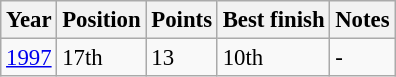<table class="wikitable" style="font-size: 95%;">
<tr>
<th>Year</th>
<th>Position</th>
<th>Points</th>
<th>Best finish</th>
<th>Notes</th>
</tr>
<tr>
<td><a href='#'>1997</a></td>
<td>17th</td>
<td>13</td>
<td>10th</td>
<td>-</td>
</tr>
</table>
